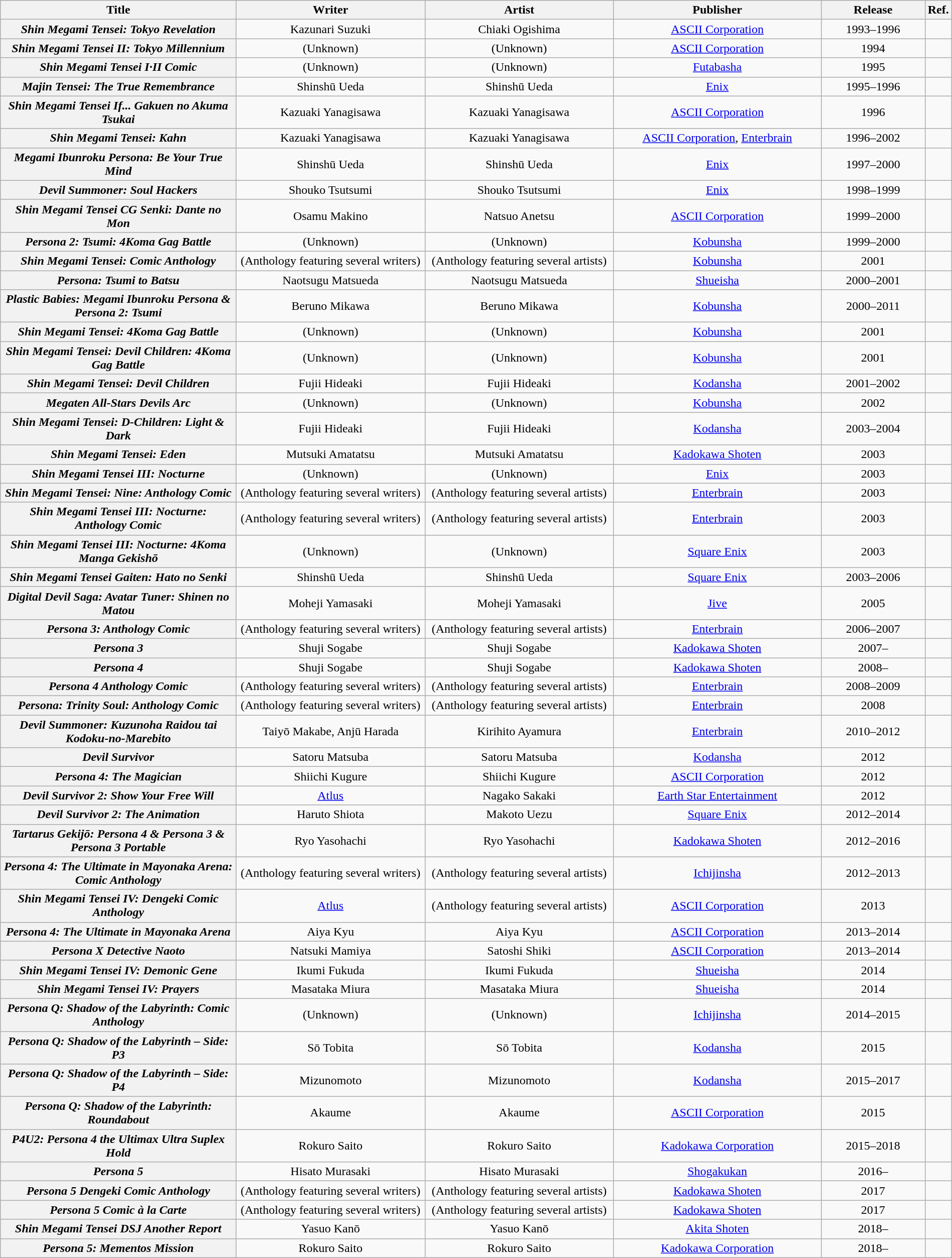<table class="wikitable sortable plainrowheaders" style="width: 100%;">
<tr>
<th scope="col" style="width:25%;">Title</th>
<th scope="col" style="width:20%;">Writer</th>
<th scope="col" style="width:20%;">Artist</th>
<th scope="col" style="width:22%;">Publisher</th>
<th scope="col" style="width:11%;">Release</th>
<th scope="col" style="width:2%;" class="unsortable">Ref.</th>
</tr>
<tr style="text-align: center;">
<th scope="row" style="text-align:center;"><em>Shin Megami Tensei: Tokyo Revelation</em></th>
<td>Kazunari Suzuki</td>
<td>Chiaki Ogishima</td>
<td><a href='#'>ASCII Corporation</a></td>
<td>1993–1996</td>
<td></td>
</tr>
<tr style="text-align: center;">
<th scope="row" style="text-align:center;"><em>Shin Megami Tensei II: Tokyo Millennium</em></th>
<td>(Unknown)</td>
<td>(Unknown)</td>
<td><a href='#'>ASCII Corporation</a></td>
<td>1994</td>
<td></td>
</tr>
<tr style="text-align: center;">
<th scope="row" style="text-align:center;"><em>Shin Megami Tensei I·II Comic</em></th>
<td>(Unknown)</td>
<td>(Unknown)</td>
<td><a href='#'>Futabasha</a></td>
<td>1995</td>
<td></td>
</tr>
<tr style="text-align: center;">
<th scope="row" style="text-align:center;"><em>Majin Tensei: The True Remembrance</em></th>
<td>Shinshū Ueda</td>
<td>Shinshū Ueda</td>
<td><a href='#'>Enix</a></td>
<td>1995–1996</td>
<td></td>
</tr>
<tr style="text-align: center;">
<th scope="row" style="text-align:center;"><em>Shin Megami Tensei If... Gakuen no Akuma Tsukai</em></th>
<td>Kazuaki Yanagisawa</td>
<td>Kazuaki Yanagisawa</td>
<td><a href='#'>ASCII Corporation</a></td>
<td>1996</td>
<td></td>
</tr>
<tr style="text-align: center;">
<th scope="row" style="text-align:center;"><em>Shin Megami Tensei: Kahn</em></th>
<td>Kazuaki Yanagisawa</td>
<td>Kazuaki Yanagisawa</td>
<td><a href='#'>ASCII Corporation</a>, <a href='#'>Enterbrain</a></td>
<td>1996–2002</td>
<td></td>
</tr>
<tr style="text-align: center;">
<th scope="row" style="text-align:center;"><em>Megami Ibunroku Persona: Be Your True Mind</em></th>
<td>Shinshū Ueda</td>
<td>Shinshū Ueda</td>
<td><a href='#'>Enix</a></td>
<td>1997–2000</td>
<td></td>
</tr>
<tr style="text-align: center;">
<th scope="row" style="text-align:center;"><em>Devil Summoner: Soul Hackers</em></th>
<td>Shouko Tsutsumi</td>
<td>Shouko Tsutsumi</td>
<td><a href='#'>Enix</a></td>
<td>1998–1999</td>
<td></td>
</tr>
<tr style="text-align: center;">
<th scope="row" style="text-align:center;"><em>Shin Megami Tensei CG Senki: Dante no Mon</em></th>
<td>Osamu Makino</td>
<td>Natsuo Anetsu</td>
<td><a href='#'>ASCII Corporation</a></td>
<td>1999–2000</td>
<td></td>
</tr>
<tr style="text-align: center;">
<th scope="row" style="text-align:center;"><em>Persona 2: Tsumi: 4Koma Gag Battle</em></th>
<td>(Unknown)</td>
<td>(Unknown)</td>
<td><a href='#'>Kobunsha</a></td>
<td>1999–2000</td>
<td></td>
</tr>
<tr style="text-align: center;">
<th scope="row" style="text-align:center;"><em>Shin Megami Tensei: Comic Anthology</em></th>
<td>(Anthology featuring several writers)</td>
<td>(Anthology featuring several artists)</td>
<td><a href='#'>Kobunsha</a></td>
<td>2001</td>
<td></td>
</tr>
<tr style="text-align: center;">
<th scope="row" style="text-align:center;"><em>Persona: Tsumi to Batsu</em></th>
<td>Naotsugu Matsueda</td>
<td>Naotsugu Matsueda</td>
<td><a href='#'>Shueisha</a></td>
<td>2000–2001</td>
<td></td>
</tr>
<tr style="text-align: center;">
<th scope="row" style="text-align:center;"><em>Plastic Babies: Megami Ibunroku Persona & Persona 2: Tsumi</em></th>
<td>Beruno Mikawa</td>
<td>Beruno Mikawa</td>
<td><a href='#'>Kobunsha</a></td>
<td>2000–2011</td>
<td></td>
</tr>
<tr style="text-align: center;">
<th scope="row" style="text-align:center;"><em>Shin Megami Tensei: 4Koma Gag Battle</em></th>
<td>(Unknown)</td>
<td>(Unknown)</td>
<td><a href='#'>Kobunsha</a></td>
<td>2001</td>
<td></td>
</tr>
<tr style="text-align: center;">
<th scope="row" style="text-align:center;"><em>Shin Megami Tensei: Devil Children: 4Koma Gag Battle</em></th>
<td>(Unknown)</td>
<td>(Unknown)</td>
<td><a href='#'>Kobunsha</a></td>
<td>2001</td>
<td></td>
</tr>
<tr style="text-align: center;">
<th scope="row" style="text-align:center;"><em>Shin Megami Tensei: Devil Children</em></th>
<td>Fujii Hideaki</td>
<td>Fujii Hideaki</td>
<td><a href='#'>Kodansha</a></td>
<td>2001–2002</td>
<td></td>
</tr>
<tr style="text-align: center;">
<th scope="row" style="text-align:center;"><em>Megaten All-Stars Devils Arc</em></th>
<td>(Unknown)</td>
<td>(Unknown)</td>
<td><a href='#'>Kobunsha</a></td>
<td>2002</td>
<td></td>
</tr>
<tr style="text-align: center;">
<th scope="row" style="text-align:center;"><em>Shin Megami Tensei: D-Children: Light & Dark</em></th>
<td>Fujii Hideaki</td>
<td>Fujii Hideaki</td>
<td><a href='#'>Kodansha</a></td>
<td>2003–2004</td>
<td></td>
</tr>
<tr style="text-align: center;">
<th scope="row" style="text-align:center;"><em>Shin Megami Tensei: Eden</em></th>
<td>Mutsuki Amatatsu</td>
<td>Mutsuki Amatatsu</td>
<td><a href='#'>Kadokawa Shoten</a></td>
<td>2003</td>
<td></td>
</tr>
<tr style="text-align: center;">
<th scope="row" style="text-align:center;"><em>Shin Megami Tensei III: Nocturne</em></th>
<td>(Unknown)</td>
<td>(Unknown)</td>
<td><a href='#'>Enix</a></td>
<td>2003</td>
<td></td>
</tr>
<tr style="text-align: center;">
<th scope="row" style="text-align:center;"><em>Shin Megami Tensei: Nine: Anthology Comic</em></th>
<td>(Anthology featuring several writers)</td>
<td>(Anthology featuring several artists)</td>
<td><a href='#'>Enterbrain</a></td>
<td>2003</td>
<td></td>
</tr>
<tr style="text-align: center;">
<th scope="row" style="text-align:center;"><em>Shin Megami Tensei III: Nocturne: Anthology Comic</em></th>
<td>(Anthology featuring several writers)</td>
<td>(Anthology featuring several artists)</td>
<td><a href='#'>Enterbrain</a></td>
<td>2003</td>
<td></td>
</tr>
<tr style="text-align: center;">
<th scope="row" style="text-align:center;"><em>Shin Megami Tensei III: Nocturne: 4Koma Manga Gekishō</em></th>
<td>(Unknown)</td>
<td>(Unknown)</td>
<td><a href='#'>Square Enix</a></td>
<td>2003</td>
<td></td>
</tr>
<tr style="text-align: center;">
<th scope="row" style="text-align:center;"><em>Shin Megami Tensei Gaiten: Hato no Senki</em></th>
<td>Shinshū Ueda</td>
<td>Shinshū Ueda</td>
<td><a href='#'>Square Enix</a></td>
<td>2003–2006</td>
<td></td>
</tr>
<tr style="text-align: center;">
<th scope="row" style="text-align:center;"><em>Digital Devil Saga: Avatar Tuner: Shinen no Matou</em></th>
<td>Moheji Yamasaki</td>
<td>Moheji Yamasaki</td>
<td><a href='#'>Jive</a></td>
<td>2005</td>
<td></td>
</tr>
<tr style="text-align: center;">
<th scope="row" style="text-align:center;"><em>Persona 3: Anthology Comic</em></th>
<td>(Anthology featuring several writers)</td>
<td>(Anthology featuring several artists)</td>
<td><a href='#'>Enterbrain</a></td>
<td>2006–2007</td>
<td></td>
</tr>
<tr style="text-align: center;">
<th scope="row" style="text-align:center;"><em>Persona 3</em></th>
<td>Shuji Sogabe</td>
<td>Shuji Sogabe</td>
<td><a href='#'>Kadokawa Shoten</a></td>
<td>2007–</td>
<td></td>
</tr>
<tr style="text-align: center;">
<th scope="row" style="text-align:center;"><em>Persona 4</em></th>
<td>Shuji Sogabe</td>
<td>Shuji Sogabe</td>
<td><a href='#'>Kadokawa Shoten</a></td>
<td>2008–</td>
<td></td>
</tr>
<tr style="text-align: center;">
<th scope="row" style="text-align:center;"><em>Persona 4 Anthology Comic</em></th>
<td>(Anthology featuring several writers)</td>
<td>(Anthology featuring several artists)</td>
<td><a href='#'>Enterbrain</a></td>
<td>2008–2009</td>
<td></td>
</tr>
<tr style="text-align: center;">
<th scope="row" style="text-align:center;"><em>Persona: Trinity Soul: Anthology Comic</em></th>
<td>(Anthology featuring several writers)</td>
<td>(Anthology featuring several artists)</td>
<td><a href='#'>Enterbrain</a></td>
<td>2008</td>
<td></td>
</tr>
<tr style="text-align: center;">
<th scope="row" style="text-align:center;"><em>Devil Summoner: Kuzunoha Raidou tai Kodoku-no-Marebito</em></th>
<td>Taiyō Makabe, Anjū Harada</td>
<td>Kirihito Ayamura</td>
<td><a href='#'>Enterbrain</a></td>
<td>2010–2012</td>
<td></td>
</tr>
<tr style="text-align: center;">
<th scope="row" style="text-align:center;"><em>Devil Survivor</em></th>
<td>Satoru Matsuba</td>
<td>Satoru Matsuba</td>
<td><a href='#'>Kodansha</a></td>
<td>2012</td>
<td></td>
</tr>
<tr style="text-align: center;">
<th scope="row" style="text-align:center;"><em>Persona 4: The Magician</em></th>
<td>Shiichi Kugure</td>
<td>Shiichi Kugure</td>
<td><a href='#'>ASCII Corporation</a></td>
<td>2012</td>
<td></td>
</tr>
<tr style="text-align: center;">
<th scope="row" style="text-align:center;"><em>Devil Survivor 2: Show Your Free Will</em></th>
<td><a href='#'>Atlus</a></td>
<td>Nagako Sakaki</td>
<td><a href='#'>Earth Star Entertainment</a></td>
<td>2012</td>
<td></td>
</tr>
<tr style="text-align: center;">
<th scope="row" style="text-align:center;"><em>Devil Survivor 2: The Animation</em></th>
<td>Haruto Shiota</td>
<td>Makoto Uezu</td>
<td><a href='#'>Square Enix</a></td>
<td>2012–2014</td>
<td></td>
</tr>
<tr style="text-align: center;">
<th scope="row" style="text-align:center;"><em>Tartarus Gekijō: Persona 4 & Persona 3 & Persona 3 Portable</em></th>
<td>Ryo Yasohachi</td>
<td>Ryo Yasohachi</td>
<td><a href='#'>Kadokawa Shoten</a></td>
<td>2012–2016</td>
<td></td>
</tr>
<tr style="text-align: center;">
<th scope="row" style="text-align:center;"><em>Persona 4: The Ultimate in Mayonaka Arena: Comic Anthology</em></th>
<td>(Anthology featuring several writers)</td>
<td>(Anthology featuring several artists)</td>
<td><a href='#'>Ichijinsha</a></td>
<td>2012–2013</td>
<td></td>
</tr>
<tr style="text-align: center;">
<th scope="row" style="text-align:center;"><em>Shin Megami Tensei IV: Dengeki Comic Anthology</em></th>
<td><a href='#'>Atlus</a></td>
<td>(Anthology featuring several artists)</td>
<td><a href='#'>ASCII Corporation</a></td>
<td>2013</td>
<td></td>
</tr>
<tr style="text-align: center;">
<th scope="row" style="text-align:center;"><em>Persona 4: The Ultimate in Mayonaka Arena</em></th>
<td>Aiya Kyu</td>
<td>Aiya Kyu</td>
<td><a href='#'>ASCII Corporation</a></td>
<td>2013–2014</td>
<td></td>
</tr>
<tr style="text-align: center;">
<th scope="row" style="text-align:center;"><em>Persona X Detective Naoto</em></th>
<td>Natsuki Mamiya</td>
<td>Satoshi Shiki</td>
<td><a href='#'>ASCII Corporation</a></td>
<td>2013–2014</td>
<td></td>
</tr>
<tr style="text-align: center;">
<th scope="row" style="text-align:center;"><em>Shin Megami Tensei IV: Demonic Gene</em></th>
<td>Ikumi Fukuda</td>
<td>Ikumi Fukuda</td>
<td><a href='#'>Shueisha</a></td>
<td>2014</td>
<td></td>
</tr>
<tr style="text-align: center;">
<th scope="row" style="text-align:center;"><em>Shin Megami Tensei IV: Prayers</em></th>
<td>Masataka Miura</td>
<td>Masataka Miura</td>
<td><a href='#'>Shueisha</a></td>
<td>2014</td>
<td></td>
</tr>
<tr style="text-align: center;">
<th scope="row" style="text-align:center;"><em>Persona Q: Shadow of the Labyrinth: Comic Anthology</em></th>
<td>(Unknown)</td>
<td>(Unknown)</td>
<td><a href='#'>Ichijinsha</a></td>
<td>2014–2015</td>
<td></td>
</tr>
<tr style="text-align: center;">
<th scope="row" style="text-align:center;"><em>Persona Q: Shadow of the Labyrinth – Side: P3</em></th>
<td>Sō Tobita</td>
<td>Sō Tobita</td>
<td><a href='#'>Kodansha</a></td>
<td>2015</td>
<td></td>
</tr>
<tr style="text-align: center;">
<th scope="row" style="text-align:center;"><em>Persona Q: Shadow of the Labyrinth – Side: P4</em></th>
<td>Mizunomoto</td>
<td>Mizunomoto</td>
<td><a href='#'>Kodansha</a></td>
<td>2015–2017</td>
<td></td>
</tr>
<tr style="text-align: center;">
<th scope="row" style="text-align:center;"><em>Persona Q: Shadow of the Labyrinth: Roundabout</em></th>
<td>Akaume</td>
<td>Akaume</td>
<td><a href='#'>ASCII Corporation</a></td>
<td>2015</td>
<td></td>
</tr>
<tr style="text-align: center;">
<th scope="row" style="text-align:center;"><em>P4U2: Persona 4 the Ultimax Ultra Suplex Hold</em></th>
<td>Rokuro Saito</td>
<td>Rokuro Saito</td>
<td><a href='#'>Kadokawa Corporation</a></td>
<td>2015–2018</td>
<td></td>
</tr>
<tr style="text-align: center;">
<th scope="row" style="text-align:center;"><em>Persona 5</em></th>
<td>Hisato Murasaki</td>
<td>Hisato Murasaki</td>
<td><a href='#'>Shogakukan</a></td>
<td>2016–</td>
<td></td>
</tr>
<tr style="text-align: center;">
<th scope="row" style="text-align:center;"><em>Persona 5 Dengeki Comic Anthology</em></th>
<td>(Anthology featuring several writers)</td>
<td>(Anthology featuring several artists)</td>
<td><a href='#'>Kadokawa Shoten</a></td>
<td>2017</td>
<td></td>
</tr>
<tr style="text-align: center;">
<th scope="row" style="text-align:center;"><em>Persona 5 Comic à la Carte</em></th>
<td>(Anthology featuring several writers)</td>
<td>(Anthology featuring several artists)</td>
<td><a href='#'>Kadokawa Shoten</a></td>
<td>2017</td>
<td></td>
</tr>
<tr style="text-align: center;">
<th scope="row" style="text-align:center;"><em>Shin Megami Tensei DSJ Another Report</em></th>
<td>Yasuo Kanō</td>
<td>Yasuo Kanō</td>
<td><a href='#'>Akita Shoten</a></td>
<td>2018–</td>
<td></td>
</tr>
<tr style="text-align: center;">
<th scope="row" style="text-align:center;"><em>Persona 5: Mementos Mission</em></th>
<td>Rokuro Saito</td>
<td>Rokuro Saito</td>
<td><a href='#'>Kadokawa Corporation</a></td>
<td>2018–</td>
<td></td>
</tr>
</table>
